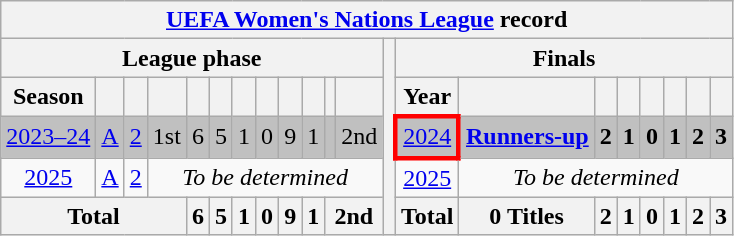<table class="wikitable" style="text-align:center">
<tr>
<th colspan="22"><a href='#'>UEFA Women's Nations League</a> record</th>
</tr>
<tr>
<th colspan="12">League phase</th>
<th rowspan="5"></th>
<th colspan="9">Finals</th>
</tr>
<tr>
<th>Season</th>
<th></th>
<th></th>
<th></th>
<th></th>
<th></th>
<th></th>
<th></th>
<th></th>
<th></th>
<th></th>
<th></th>
<th>Year</th>
<th></th>
<th></th>
<th></th>
<th></th>
<th></th>
<th></th>
<th></th>
</tr>
<tr bgcolor=silver>
<td><a href='#'>2023–24</a></td>
<td><a href='#'>A</a></td>
<td><a href='#'>2</a></td>
<td>1st</td>
<td>6</td>
<td>5</td>
<td>1</td>
<td>0</td>
<td>9</td>
<td>1</td>
<td></td>
<td>2nd</td>
<td style="border: 3px solid red">   <a href='#'>2024</a></td>
<td><strong><a href='#'>Runners-up</a></strong></td>
<td><strong>2</strong></td>
<td><strong>1</strong></td>
<td><strong>0</strong></td>
<td><strong>1</strong></td>
<td><strong>2</strong></td>
<td><strong>3</strong></td>
</tr>
<tr>
<td><a href='#'>2025</a></td>
<td><a href='#'>A</a></td>
<td><a href='#'>2</a></td>
<td colspan="9"><em>To be determined</em></td>
<td> <a href='#'>2025</a></td>
<td colspan="7"><em>To be determined</em></td>
</tr>
<tr>
<th colspan="4">Total</th>
<th>6</th>
<th>5</th>
<th>1</th>
<th>0</th>
<th>9</th>
<th>1</th>
<th colspan="2">2nd</th>
<th>Total</th>
<th>0 Titles</th>
<th>2</th>
<th>1</th>
<th>0</th>
<th>1</th>
<th>2</th>
<th>3</th>
</tr>
</table>
